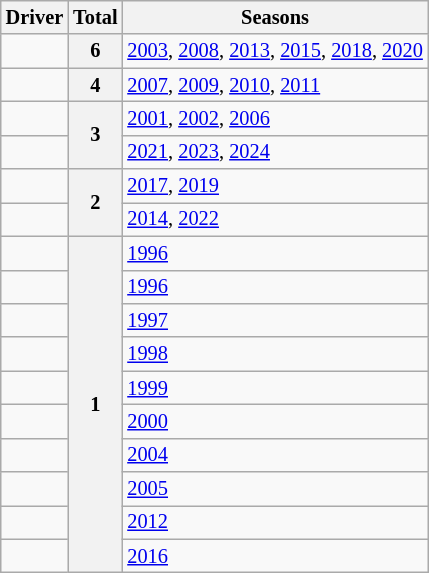<table class="wikitable" style="font-size:85%;">
<tr>
<th>Driver</th>
<th>Total</th>
<th>Seasons</th>
</tr>
<tr>
<td> </td>
<th>6</th>
<td><a href='#'>2003</a>, <a href='#'>2008</a>, <a href='#'>2013</a>, <a href='#'>2015</a>, <a href='#'>2018</a>, <a href='#'>2020</a></td>
</tr>
<tr>
<td> </td>
<th>4</th>
<td><a href='#'>2007</a>, <a href='#'>2009</a>, <a href='#'>2010</a>, <a href='#'>2011</a></td>
</tr>
<tr>
<td> </td>
<th rowspan=2>3</th>
<td><a href='#'>2001</a>, <a href='#'>2002</a>, <a href='#'>2006</a></td>
</tr>
<tr>
<td> </td>
<td><a href='#'>2021</a>, <a href='#'>2023</a>, <a href='#'>2024</a></td>
</tr>
<tr>
<td> </td>
<th rowspan=2>2</th>
<td><a href='#'>2017</a>, <a href='#'>2019</a></td>
</tr>
<tr>
<td> </td>
<td><a href='#'>2014</a>, <a href='#'>2022</a></td>
</tr>
<tr>
<td> </td>
<th rowspan=12>1</th>
<td><a href='#'>1996</a></td>
</tr>
<tr>
<td> </td>
<td><a href='#'>1996</a></td>
</tr>
<tr>
<td> </td>
<td><a href='#'>1997</a></td>
</tr>
<tr>
<td> </td>
<td><a href='#'>1998</a></td>
</tr>
<tr>
<td> </td>
<td><a href='#'>1999</a></td>
</tr>
<tr>
<td> </td>
<td><a href='#'>2000</a></td>
</tr>
<tr>
<td> </td>
<td><a href='#'>2004</a></td>
</tr>
<tr>
<td> </td>
<td><a href='#'>2005</a></td>
</tr>
<tr>
<td> </td>
<td><a href='#'>2012</a></td>
</tr>
<tr>
<td> </td>
<td><a href='#'>2016</a></td>
</tr>
</table>
